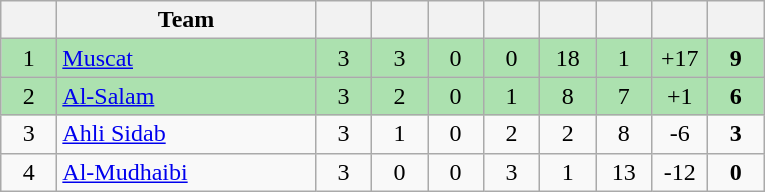<table class="wikitable" style="text-align: center;">
<tr>
<th width=30></th>
<th width=165>Team</th>
<th width=30></th>
<th width=30></th>
<th width=30></th>
<th width=30></th>
<th width=30></th>
<th width=30></th>
<th width=30></th>
<th width=30></th>
</tr>
<tr bgcolor=#ACE1AF>
<td>1</td>
<td align=left><a href='#'>Muscat</a></td>
<td>3</td>
<td>3</td>
<td>0</td>
<td>0</td>
<td>18</td>
<td>1</td>
<td>+17</td>
<td><strong>9</strong></td>
</tr>
<tr bgcolor=#ACE1AF>
<td>2</td>
<td align=left><a href='#'>Al-Salam</a></td>
<td>3</td>
<td>2</td>
<td>0</td>
<td>1</td>
<td>8</td>
<td>7</td>
<td>+1</td>
<td><strong>6</strong></td>
</tr>
<tr>
<td>3</td>
<td align=left><a href='#'>Ahli Sidab</a></td>
<td>3</td>
<td>1</td>
<td>0</td>
<td>2</td>
<td>2</td>
<td>8</td>
<td>-6</td>
<td><strong>3</strong></td>
</tr>
<tr>
<td>4</td>
<td align=left><a href='#'>Al-Mudhaibi</a></td>
<td>3</td>
<td>0</td>
<td>0</td>
<td>3</td>
<td>1</td>
<td>13</td>
<td>-12</td>
<td><strong>0</strong></td>
</tr>
</table>
